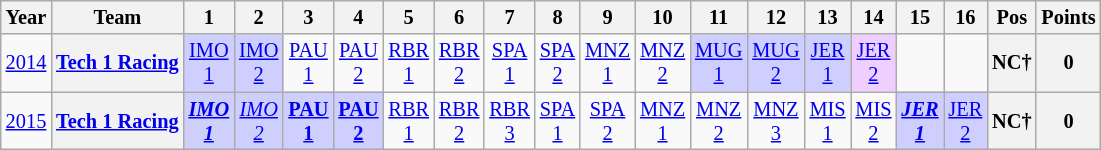<table class="wikitable" style="text-align:center; font-size:85%">
<tr>
<th>Year</th>
<th>Team</th>
<th>1</th>
<th>2</th>
<th>3</th>
<th>4</th>
<th>5</th>
<th>6</th>
<th>7</th>
<th>8</th>
<th>9</th>
<th>10</th>
<th>11</th>
<th>12</th>
<th>13</th>
<th>14</th>
<th>15</th>
<th>16</th>
<th>Pos</th>
<th>Points</th>
</tr>
<tr>
<td><a href='#'>2014</a></td>
<th><a href='#'>Tech 1 Racing</a></th>
<td style="background:#CFCFFF;"><a href='#'>IMO<br>1</a><br></td>
<td style="background:#CFCFFF;"><a href='#'>IMO<br>2</a><br></td>
<td style="background:#;"><a href='#'>PAU<br>1</a><br></td>
<td style="background:#;"><a href='#'>PAU<br>2</a><br></td>
<td style="background:#;"><a href='#'>RBR<br>1</a><br></td>
<td style="background:#;"><a href='#'>RBR<br>2</a><br></td>
<td style="background:#;"><a href='#'>SPA<br>1</a><br></td>
<td style="background:#;"><a href='#'>SPA<br>2</a><br></td>
<td style="background:#;"><a href='#'>MNZ<br>1</a><br></td>
<td style="background:#;"><a href='#'>MNZ<br>2</a><br></td>
<td style="background:#CFCFFF;"><a href='#'>MUG<br>1</a><br></td>
<td style="background:#CFCFFF;"><a href='#'>MUG<br>2</a><br></td>
<td style="background:#CFCFFF;"><a href='#'>JER<br>1</a><br></td>
<td style="background:#EFCFFF;"><a href='#'>JER<br>2</a><br></td>
<td></td>
<td></td>
<th>NC†</th>
<th>0</th>
</tr>
<tr>
<td><a href='#'>2015</a></td>
<th><a href='#'>Tech 1 Racing</a></th>
<td style="background:#cfcffc;"><strong><em><a href='#'>IMO<br>1</a></em></strong><br></td>
<td style="background:#cfcfff;"><em><a href='#'>IMO<br>2</a></em><br></td>
<td style="background:#cfcfff;"><strong><a href='#'>PAU<br>1</a></strong><br></td>
<td style="background:#cfcfff;"><strong><a href='#'>PAU<br>2</a></strong><br></td>
<td style="background:#;"><a href='#'>RBR<br>1</a><br></td>
<td style="background:#;"><a href='#'>RBR<br>2</a><br></td>
<td style="background:#;"><a href='#'>RBR<br>3</a><br></td>
<td style="background:#;"><a href='#'>SPA<br>1</a><br></td>
<td style="background:#;"><a href='#'>SPA<br>2</a><br></td>
<td style="background:#;"><a href='#'>MNZ<br>1</a><br></td>
<td style="background:#;"><a href='#'>MNZ<br>2</a><br></td>
<td style="background:#;"><a href='#'>MNZ<br>3</a><br></td>
<td style="background:#;"><a href='#'>MIS<br>1</a><br></td>
<td style="background:#;"><a href='#'>MIS<br>2</a><br></td>
<td style="background:#cfcfff;"><strong><em><a href='#'>JER<br>1</a></em></strong><br></td>
<td style="background:#cfcfff;"><a href='#'>JER<br>2</a><br></td>
<th>NC†</th>
<th>0</th>
</tr>
</table>
